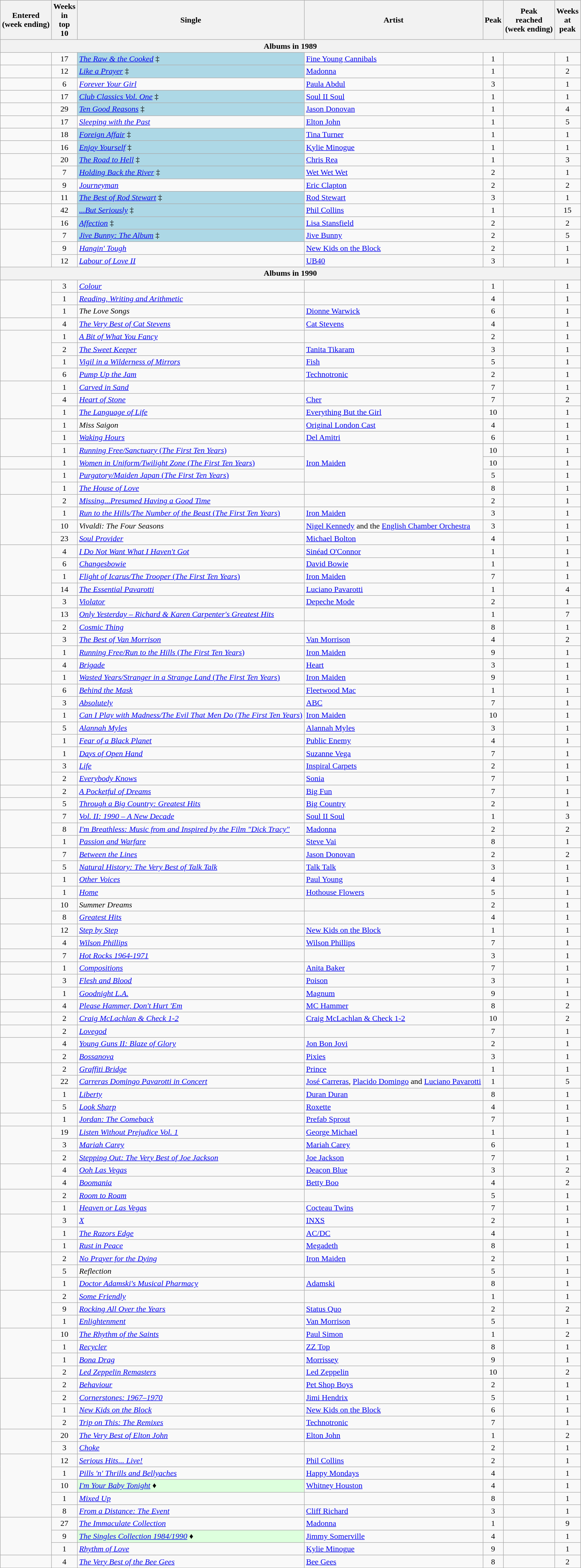<table class="wikitable sortable" style="text-align:center">
<tr>
<th>Entered <br>(week ending)</th>
<th data-sort-type="number">Weeks<br>in<br>top<br>10</th>
<th>Single</th>
<th>Artist</th>
<th data-sort-type="number">Peak</th>
<th>Peak<br>reached <br>(week ending)</th>
<th data-sort-type="number">Weeks<br>at<br>peak</th>
</tr>
<tr>
<th colspan="7">Albums in 1989</th>
</tr>
<tr>
<td></td>
<td>17</td>
<td align="left" bgcolor=lightblue><em><a href='#'>The Raw & the Cooked</a></em> ‡</td>
<td align="left"><a href='#'>Fine Young Cannibals</a></td>
<td>1</td>
<td></td>
<td>1</td>
</tr>
<tr>
<td></td>
<td>12</td>
<td align="left" bgcolor=lightblue><em><a href='#'>Like a Prayer</a></em> ‡</td>
<td align="left"><a href='#'>Madonna</a></td>
<td>1</td>
<td></td>
<td>2</td>
</tr>
<tr>
<td></td>
<td>6</td>
<td align="left"><em><a href='#'>Forever Your Girl</a></em></td>
<td align="left"><a href='#'>Paula Abdul</a></td>
<td>3</td>
<td></td>
<td>1</td>
</tr>
<tr>
<td></td>
<td>17</td>
<td align="left" bgcolor=lightblue><em><a href='#'>Club Classics Vol. One</a></em> ‡</td>
<td align="left"><a href='#'>Soul II Soul</a></td>
<td>1</td>
<td></td>
<td>1</td>
</tr>
<tr>
<td></td>
<td>29</td>
<td align="left" bgcolor=lightblue><em><a href='#'>Ten Good Reasons</a></em> ‡</td>
<td align="left"><a href='#'>Jason Donovan</a></td>
<td>1</td>
<td></td>
<td>4</td>
</tr>
<tr>
<td></td>
<td>17</td>
<td align="left"><em><a href='#'>Sleeping with the Past</a></em></td>
<td align="left"><a href='#'>Elton John</a></td>
<td>1</td>
<td></td>
<td>5</td>
</tr>
<tr>
<td></td>
<td>18</td>
<td align="left" bgcolor=lightblue><em><a href='#'>Foreign Affair</a></em> ‡</td>
<td align="left"><a href='#'>Tina Turner</a></td>
<td>1</td>
<td></td>
<td>1</td>
</tr>
<tr>
<td></td>
<td>16</td>
<td align="left" bgcolor=lightblue><em><a href='#'>Enjoy Yourself</a></em> ‡</td>
<td align="left"><a href='#'>Kylie Minogue</a></td>
<td>1</td>
<td></td>
<td>1</td>
</tr>
<tr>
<td rowspan="2"></td>
<td>20</td>
<td align="left" bgcolor=lightblue><em><a href='#'>The Road to Hell</a></em> ‡</td>
<td align="left"><a href='#'>Chris Rea</a></td>
<td>1</td>
<td></td>
<td>3</td>
</tr>
<tr>
<td>7</td>
<td align="left" bgcolor=lightblue><em><a href='#'>Holding Back the River</a></em> ‡</td>
<td align="left"><a href='#'>Wet Wet Wet</a></td>
<td>2</td>
<td></td>
<td>1</td>
</tr>
<tr>
<td></td>
<td>9</td>
<td align="left"><em><a href='#'>Journeyman</a></em></td>
<td align="left"><a href='#'>Eric Clapton</a></td>
<td>2</td>
<td></td>
<td>2</td>
</tr>
<tr>
<td></td>
<td>11</td>
<td align="left" bgcolor=lightblue><em><a href='#'>The Best of Rod Stewart</a></em> ‡</td>
<td align="left"><a href='#'>Rod Stewart</a></td>
<td>3</td>
<td></td>
<td>1</td>
</tr>
<tr>
<td rowspan="2"></td>
<td>42</td>
<td align="left" bgcolor=lightblue><em><a href='#'>...But Seriously</a></em> ‡</td>
<td align="left"><a href='#'>Phil Collins</a></td>
<td>1</td>
<td></td>
<td>15</td>
</tr>
<tr>
<td>16</td>
<td align="left" bgcolor=lightblue><em><a href='#'>Affection</a></em> ‡</td>
<td align="left"><a href='#'>Lisa Stansfield</a></td>
<td>2</td>
<td></td>
<td>2</td>
</tr>
<tr>
<td rowspan="3"></td>
<td>7</td>
<td align="left" bgcolor=lightblue><em><a href='#'>Jive Bunny: The Album</a></em> ‡</td>
<td align="left"><a href='#'>Jive Bunny</a></td>
<td>2</td>
<td></td>
<td>5</td>
</tr>
<tr>
<td>9</td>
<td align="left"><em><a href='#'>Hangin' Tough</a></em></td>
<td align="left"><a href='#'>New Kids on the Block</a></td>
<td>2</td>
<td></td>
<td>1</td>
</tr>
<tr>
<td>12</td>
<td align="left"><em><a href='#'>Labour of Love II</a></em></td>
<td align="left"><a href='#'>UB40</a></td>
<td>3</td>
<td></td>
<td>1</td>
</tr>
<tr>
<th colspan="7">Albums in 1990</th>
</tr>
<tr>
<td rowspan="3"></td>
<td>3</td>
<td align="left"><em><a href='#'>Colour</a></em></td>
<td align="left"></td>
<td>1</td>
<td></td>
<td>1</td>
</tr>
<tr>
<td>1</td>
<td align="left"><em><a href='#'>Reading, Writing and Arithmetic</a></em></td>
<td align="left"></td>
<td>4</td>
<td></td>
<td>1</td>
</tr>
<tr>
<td>1</td>
<td align="left"><em>The Love Songs</em></td>
<td align="left"><a href='#'>Dionne Warwick</a></td>
<td>6</td>
<td></td>
<td>1</td>
</tr>
<tr>
<td></td>
<td>4</td>
<td align="left"><em><a href='#'>The Very Best of Cat Stevens</a></em></td>
<td align="left"><a href='#'>Cat Stevens</a></td>
<td>4</td>
<td></td>
<td>1</td>
</tr>
<tr>
<td rowspan="4"></td>
<td>1</td>
<td align="left"><em><a href='#'>A Bit of What You Fancy</a></em></td>
<td align="left"></td>
<td>2</td>
<td></td>
<td>1</td>
</tr>
<tr>
<td>2</td>
<td align="left"><em><a href='#'>The Sweet Keeper</a></em></td>
<td align="left"><a href='#'>Tanita Tikaram</a></td>
<td>3</td>
<td></td>
<td>1</td>
</tr>
<tr>
<td>1</td>
<td align="left"><em><a href='#'>Vigil in a Wilderness of Mirrors</a></em></td>
<td align="left"><a href='#'>Fish</a></td>
<td>5</td>
<td></td>
<td>1</td>
</tr>
<tr>
<td>6</td>
<td align="left"><em><a href='#'>Pump Up the Jam</a></em></td>
<td align="left"><a href='#'>Technotronic</a></td>
<td>2</td>
<td></td>
<td>1</td>
</tr>
<tr>
<td rowspan="3"></td>
<td>1</td>
<td align="left"><em><a href='#'>Carved in Sand</a></em></td>
<td align="left"></td>
<td>7</td>
<td></td>
<td>1</td>
</tr>
<tr>
<td>4</td>
<td align="left"><em><a href='#'>Heart of Stone</a></em></td>
<td align="left"><a href='#'>Cher</a></td>
<td>7</td>
<td></td>
<td>2</td>
</tr>
<tr>
<td>1</td>
<td align="left"><em><a href='#'>The Language of Life</a></em></td>
<td align="left"><a href='#'>Everything But the Girl</a></td>
<td>10</td>
<td></td>
<td>1</td>
</tr>
<tr>
<td rowspan="3"></td>
<td>1</td>
<td align="left"><em>Miss Saigon</em></td>
<td align="left"><a href='#'>Original London Cast</a></td>
<td>4</td>
<td></td>
<td>1</td>
</tr>
<tr>
<td>1</td>
<td align="left"><em><a href='#'>Waking Hours</a></em></td>
<td align="left"><a href='#'>Del Amitri</a></td>
<td>6</td>
<td></td>
<td>1</td>
</tr>
<tr>
<td>1</td>
<td align="left"><a href='#'><em>Running Free/Sanctuary</em> (<em>The First Ten Years</em>)</a></td>
<td align="left" rowspan="3"><a href='#'>Iron Maiden</a></td>
<td>10</td>
<td></td>
<td>1</td>
</tr>
<tr>
<td></td>
<td>1</td>
<td align="left"><a href='#'><em>Women in Uniform/Twilight Zone</em> (<em>The First Ten Years</em>)</a></td>
<td>10</td>
<td></td>
<td>1</td>
</tr>
<tr>
<td rowspan="2"></td>
<td>1</td>
<td align="left"><a href='#'><em>Purgatory/Maiden Japan</em> (<em>The First Ten Years</em>)</a></td>
<td>5</td>
<td></td>
<td>1</td>
</tr>
<tr>
<td>1</td>
<td align="left"><em><a href='#'>The House of Love</a></em></td>
<td align="left"></td>
<td>8</td>
<td></td>
<td>1</td>
</tr>
<tr>
<td rowspan="4"></td>
<td>2</td>
<td align="left"><em><a href='#'>Missing...Presumed Having a Good Time</a></em></td>
<td align="left"></td>
<td>2</td>
<td></td>
<td>1</td>
</tr>
<tr>
<td>1</td>
<td align="left"><a href='#'><em>Run to the Hills/The Number of the Beast</em> (<em>The First Ten Years</em>)</a></td>
<td align="left"><a href='#'>Iron Maiden</a></td>
<td>3</td>
<td></td>
<td>1</td>
</tr>
<tr>
<td>10</td>
<td align="left"><em>Vivaldi: The Four Seasons</em></td>
<td align="left"><a href='#'>Nigel Kennedy</a> and the <a href='#'>English Chamber Orchestra</a></td>
<td>3</td>
<td></td>
<td>1</td>
</tr>
<tr>
<td>23</td>
<td align="left"><em><a href='#'>Soul Provider</a></em></td>
<td align="left"><a href='#'>Michael Bolton</a></td>
<td>4</td>
<td></td>
<td>1</td>
</tr>
<tr>
<td rowspan="4"></td>
<td>4</td>
<td align="left"><em><a href='#'>I Do Not Want What I Haven't Got</a></em></td>
<td align="left"><a href='#'>Sinéad O'Connor</a></td>
<td>1</td>
<td></td>
<td>1</td>
</tr>
<tr>
<td>6</td>
<td align="left"><em><a href='#'>Changesbowie</a></em></td>
<td align="left"><a href='#'>David Bowie</a></td>
<td>1</td>
<td></td>
<td>1</td>
</tr>
<tr>
<td>1</td>
<td align="left"><a href='#'><em>Flight of Icarus/The Trooper</em> (<em>The First Ten Years</em>)</a></td>
<td align="left"><a href='#'>Iron Maiden</a></td>
<td>7</td>
<td></td>
<td>1</td>
</tr>
<tr>
<td>14</td>
<td align="left"><em><a href='#'>The Essential Pavarotti</a></em></td>
<td align="left"><a href='#'>Luciano Pavarotti</a></td>
<td>1</td>
<td></td>
<td>4</td>
</tr>
<tr>
<td rowspan="3"></td>
<td>3</td>
<td align="left"><em><a href='#'>Violator</a></em></td>
<td align="left"><a href='#'>Depeche Mode</a></td>
<td>2</td>
<td></td>
<td>1</td>
</tr>
<tr>
<td>13</td>
<td align="left"><em><a href='#'>Only Yesterday – Richard & Karen Carpenter's Greatest Hits</a></em></td>
<td align="left"></td>
<td>1</td>
<td></td>
<td>7</td>
</tr>
<tr>
<td>2</td>
<td align="left"><em><a href='#'>Cosmic Thing</a></em></td>
<td align="left"></td>
<td>8</td>
<td></td>
<td>1</td>
</tr>
<tr>
<td rowspan="2"></td>
<td>3</td>
<td align="left"><em><a href='#'>The Best of Van Morrison</a></em></td>
<td align="left"><a href='#'>Van Morrison</a></td>
<td>4</td>
<td></td>
<td>2</td>
</tr>
<tr>
<td>1</td>
<td align="left"><a href='#'><em>Running Free/Run to the Hills</em> (<em>The First Ten Years</em>)</a></td>
<td align="left"><a href='#'>Iron Maiden</a></td>
<td>9</td>
<td></td>
<td>1</td>
</tr>
<tr>
<td rowspan="2"></td>
<td>4</td>
<td align="left"><em><a href='#'>Brigade</a></em></td>
<td align="left"><a href='#'>Heart</a></td>
<td>3</td>
<td></td>
<td>1</td>
</tr>
<tr>
<td>1</td>
<td align="left"><a href='#'><em>Wasted Years/Stranger in a Strange Land</em> (<em>The First Ten Years</em>)</a></td>
<td align="left"><a href='#'>Iron Maiden</a></td>
<td>9</td>
<td></td>
<td>1</td>
</tr>
<tr>
<td rowspan="3"></td>
<td>6</td>
<td align="left"><em><a href='#'>Behind the Mask</a></em></td>
<td align="left"><a href='#'>Fleetwood Mac</a></td>
<td>1</td>
<td></td>
<td>1</td>
</tr>
<tr>
<td>3</td>
<td align="left"><em><a href='#'>Absolutely</a></em></td>
<td align="left"><a href='#'>ABC</a></td>
<td>7</td>
<td></td>
<td>1</td>
</tr>
<tr>
<td>1</td>
<td align="left"><a href='#'><em>Can I Play with Madness/The Evil That Men Do</em> (<em>The First Ten Years</em>)</a></td>
<td align="left"><a href='#'>Iron Maiden</a></td>
<td>10</td>
<td></td>
<td>1</td>
</tr>
<tr>
<td rowspan="3"></td>
<td>5</td>
<td align="left"><em><a href='#'>Alannah Myles</a></em></td>
<td align="left"><a href='#'>Alannah Myles</a></td>
<td>3</td>
<td></td>
<td>1</td>
</tr>
<tr>
<td>1</td>
<td align="left"><em><a href='#'>Fear of a Black Planet</a></em></td>
<td align="left"><a href='#'>Public Enemy</a></td>
<td>4</td>
<td></td>
<td>1</td>
</tr>
<tr>
<td>1</td>
<td align="left"><em><a href='#'>Days of Open Hand</a></em></td>
<td align="left"><a href='#'>Suzanne Vega</a></td>
<td>7</td>
<td></td>
<td>1</td>
</tr>
<tr>
<td rowspan="2"></td>
<td>3</td>
<td align="left"><em><a href='#'>Life</a></em></td>
<td align="left"><a href='#'>Inspiral Carpets</a></td>
<td>2</td>
<td></td>
<td>1</td>
</tr>
<tr>
<td>2</td>
<td align="left"><em><a href='#'>Everybody Knows</a></em></td>
<td align="left"><a href='#'>Sonia</a></td>
<td>7</td>
<td></td>
<td>1</td>
</tr>
<tr>
<td></td>
<td>2</td>
<td align="left"><em><a href='#'>A Pocketful of Dreams</a></em></td>
<td align="left"><a href='#'>Big Fun</a></td>
<td>7</td>
<td></td>
<td>1</td>
</tr>
<tr>
<td></td>
<td>5</td>
<td align="left"><em><a href='#'>Through a Big Country: Greatest Hits</a></em></td>
<td align="left"><a href='#'>Big Country</a></td>
<td>2</td>
<td></td>
<td>1</td>
</tr>
<tr>
<td rowspan="3"></td>
<td>7</td>
<td align="left"><em><a href='#'>Vol. II: 1990 – A New Decade</a></em></td>
<td align="left"><a href='#'>Soul II Soul</a></td>
<td>1</td>
<td></td>
<td>3</td>
</tr>
<tr>
<td>8</td>
<td align="left"><em><a href='#'>I'm Breathless: Music from and Inspired by the Film "Dick Tracy"</a></em></td>
<td align="left"><a href='#'>Madonna</a></td>
<td>2</td>
<td></td>
<td>2</td>
</tr>
<tr>
<td>1</td>
<td align="left"><em><a href='#'>Passion and Warfare</a></em></td>
<td align="left"><a href='#'>Steve Vai</a></td>
<td>8</td>
<td></td>
<td>1</td>
</tr>
<tr>
<td rowspan="2"></td>
<td>7</td>
<td align="left"><em><a href='#'>Between the Lines</a></em></td>
<td align="left"><a href='#'>Jason Donovan</a></td>
<td>2</td>
<td></td>
<td>2</td>
</tr>
<tr>
<td>5</td>
<td align="left"><em><a href='#'>Natural History: The Very Best of Talk Talk</a></em></td>
<td align="left"><a href='#'>Talk Talk</a></td>
<td>3</td>
<td></td>
<td>1</td>
</tr>
<tr>
<td rowspan="2"></td>
<td>1</td>
<td align="left"><em><a href='#'>Other Voices</a></em></td>
<td align="left"><a href='#'>Paul Young</a></td>
<td>4</td>
<td></td>
<td>1</td>
</tr>
<tr>
<td>1</td>
<td align="left"><em><a href='#'>Home</a></em></td>
<td align="left"><a href='#'>Hothouse Flowers</a></td>
<td>5</td>
<td></td>
<td>1</td>
</tr>
<tr>
<td rowspan="2"></td>
<td>10</td>
<td align="left"><em>Summer Dreams</em></td>
<td align="left"></td>
<td>2</td>
<td></td>
<td>1</td>
</tr>
<tr>
<td>8</td>
<td align="left"><em><a href='#'>Greatest Hits</a></em></td>
<td align="left"></td>
<td>4</td>
<td></td>
<td>1</td>
</tr>
<tr>
<td rowspan="2"></td>
<td>12</td>
<td align="left"><em><a href='#'>Step by Step</a></em></td>
<td align="left"><a href='#'>New Kids on the Block</a></td>
<td>1</td>
<td></td>
<td>1</td>
</tr>
<tr>
<td>4</td>
<td align="left"><em><a href='#'>Wilson Phillips</a></em></td>
<td align="left"><a href='#'>Wilson Phillips</a></td>
<td>7</td>
<td></td>
<td>1</td>
</tr>
<tr>
<td></td>
<td>7</td>
<td align="left"><em><a href='#'>Hot Rocks 1964-1971</a></em></td>
<td align="left"></td>
<td>3</td>
<td></td>
<td>1</td>
</tr>
<tr>
<td></td>
<td>1</td>
<td align="left"><em><a href='#'>Compositions</a></em></td>
<td align="left"><a href='#'>Anita Baker</a></td>
<td>7</td>
<td></td>
<td>1</td>
</tr>
<tr>
<td rowspan="2"></td>
<td>3</td>
<td align="left"><em><a href='#'>Flesh and Blood</a></em></td>
<td align="left"><a href='#'>Poison</a></td>
<td>3</td>
<td></td>
<td>1</td>
</tr>
<tr>
<td>1</td>
<td align="left"><em><a href='#'>Goodnight L.A.</a></em></td>
<td align="left"><a href='#'>Magnum</a></td>
<td>9</td>
<td></td>
<td>1</td>
</tr>
<tr>
<td></td>
<td>4</td>
<td align="left"><em><a href='#'>Please Hammer, Don't Hurt 'Em</a></em></td>
<td align="left"><a href='#'>MC Hammer</a></td>
<td>8</td>
<td></td>
<td>2</td>
</tr>
<tr>
<td></td>
<td>2</td>
<td align="left"><em><a href='#'>Craig McLachlan & Check 1-2</a></em></td>
<td align="left"><a href='#'>Craig McLachlan & Check 1-2</a></td>
<td>10</td>
<td></td>
<td>2</td>
</tr>
<tr>
<td></td>
<td>2</td>
<td align="left"><em><a href='#'>Lovegod</a></em></td>
<td align="left"></td>
<td>7</td>
<td></td>
<td>1</td>
</tr>
<tr>
<td rowspan="2"></td>
<td>4</td>
<td align="left"><em><a href='#'>Young Guns II: Blaze of Glory</a></em></td>
<td align="left"><a href='#'>Jon Bon Jovi</a></td>
<td>2</td>
<td></td>
<td>1</td>
</tr>
<tr>
<td>2</td>
<td align="left"><em><a href='#'>Bossanova</a></em></td>
<td align="left"><a href='#'>Pixies</a></td>
<td>3</td>
<td></td>
<td>1</td>
</tr>
<tr>
<td rowspan="4"></td>
<td>2</td>
<td align="left"><em><a href='#'>Graffiti Bridge</a></em></td>
<td align="left"><a href='#'>Prince</a></td>
<td>1</td>
<td></td>
<td>1</td>
</tr>
<tr>
<td>22</td>
<td align="left"><em><a href='#'>Carreras Domingo Pavarotti in Concert</a></em></td>
<td align="left"><a href='#'>José Carreras</a>, <a href='#'>Placido Domingo</a> and <a href='#'>Luciano Pavarotti</a></td>
<td>1</td>
<td></td>
<td>5</td>
</tr>
<tr>
<td>1</td>
<td align="left"><em><a href='#'>Liberty</a></em></td>
<td align="left"><a href='#'>Duran Duran</a></td>
<td>8</td>
<td></td>
<td>1</td>
</tr>
<tr>
<td>5</td>
<td align="left"><em><a href='#'>Look Sharp</a></em></td>
<td align="left"><a href='#'>Roxette</a></td>
<td>4</td>
<td></td>
<td>1</td>
</tr>
<tr>
<td></td>
<td>1</td>
<td align="left"><em><a href='#'>Jordan: The Comeback</a></em></td>
<td align="left"><a href='#'>Prefab Sprout</a></td>
<td>7</td>
<td></td>
<td>1</td>
</tr>
<tr>
<td rowspan="3"></td>
<td>19</td>
<td align="left"><em><a href='#'>Listen Without Prejudice Vol. 1</a></em></td>
<td align="left"><a href='#'>George Michael</a></td>
<td>1</td>
<td></td>
<td>1</td>
</tr>
<tr>
<td>3</td>
<td align="left"><em><a href='#'>Mariah Carey</a></em></td>
<td align="left"><a href='#'>Mariah Carey</a></td>
<td>6</td>
<td></td>
<td>1</td>
</tr>
<tr>
<td>2</td>
<td align="left"><em><a href='#'>Stepping Out: The Very Best of Joe Jackson</a></em></td>
<td align="left"><a href='#'>Joe Jackson</a></td>
<td>7</td>
<td></td>
<td>1</td>
</tr>
<tr>
<td rowspan="2"></td>
<td>4</td>
<td align="left"><em><a href='#'>Ooh Las Vegas</a></em></td>
<td align="left"><a href='#'>Deacon Blue</a></td>
<td>3</td>
<td></td>
<td>2</td>
</tr>
<tr>
<td>4</td>
<td align="left"><em><a href='#'>Boomania</a></em></td>
<td align="left"><a href='#'>Betty Boo</a></td>
<td>4</td>
<td></td>
<td>2</td>
</tr>
<tr>
<td rowspan="2"></td>
<td>2</td>
<td align="left"><em><a href='#'>Room to Roam</a></em></td>
<td align="left"></td>
<td>5</td>
<td></td>
<td>1</td>
</tr>
<tr>
<td>1</td>
<td align="left"><em><a href='#'>Heaven or Las Vegas</a></em></td>
<td align="left"><a href='#'>Cocteau Twins</a></td>
<td>7</td>
<td></td>
<td>1</td>
</tr>
<tr>
<td rowspan="3"></td>
<td>3</td>
<td align="left"><em><a href='#'>X</a></em></td>
<td align="left"><a href='#'>INXS</a></td>
<td>2</td>
<td></td>
<td>1</td>
</tr>
<tr>
<td>1</td>
<td align="left"><em><a href='#'>The Razors Edge</a></em></td>
<td align="left"><a href='#'>AC/DC</a></td>
<td>4</td>
<td></td>
<td>1</td>
</tr>
<tr>
<td>1</td>
<td align="left"><em><a href='#'>Rust in Peace</a></em></td>
<td align="left"><a href='#'>Megadeth</a></td>
<td>8</td>
<td></td>
<td>1</td>
</tr>
<tr>
<td rowspan="3"></td>
<td>2</td>
<td align="left"><em><a href='#'>No Prayer for the Dying</a></em></td>
<td align="left"><a href='#'>Iron Maiden</a></td>
<td>2</td>
<td></td>
<td>1</td>
</tr>
<tr>
<td>5</td>
<td align="left"><em>Reflection</em></td>
<td align="left"></td>
<td>5</td>
<td></td>
<td>1</td>
</tr>
<tr>
<td>1</td>
<td align="left"><em><a href='#'>Doctor Adamski's Musical Pharmacy</a></em></td>
<td align="left"><a href='#'>Adamski</a></td>
<td>8</td>
<td></td>
<td>1</td>
</tr>
<tr>
<td rowspan="3"></td>
<td>2</td>
<td align="left"><em><a href='#'>Some Friendly</a></em></td>
<td align="left"></td>
<td>1</td>
<td></td>
<td>1</td>
</tr>
<tr>
<td>9</td>
<td align="left"><em><a href='#'>Rocking All Over the Years</a></em></td>
<td align="left"><a href='#'>Status Quo</a></td>
<td>2</td>
<td></td>
<td>2</td>
</tr>
<tr>
<td>1</td>
<td align="left"><em><a href='#'>Enlightenment</a></em></td>
<td align="left"><a href='#'>Van Morrison</a></td>
<td>5</td>
<td></td>
<td>1</td>
</tr>
<tr>
<td rowspan="4"></td>
<td>10</td>
<td align="left"><em><a href='#'>The Rhythm of the Saints</a></em></td>
<td align="left"><a href='#'>Paul Simon</a></td>
<td>1</td>
<td></td>
<td>2</td>
</tr>
<tr>
<td>1</td>
<td align="left"><em><a href='#'>Recycler</a></em></td>
<td align="left"><a href='#'>ZZ Top</a></td>
<td>8</td>
<td></td>
<td>1</td>
</tr>
<tr>
<td>1</td>
<td align="left"><em><a href='#'>Bona Drag</a></em></td>
<td align="left"><a href='#'>Morrissey</a></td>
<td>9</td>
<td></td>
<td>1</td>
</tr>
<tr>
<td>2</td>
<td align="left"><em><a href='#'>Led Zeppelin Remasters</a></em></td>
<td align="left"><a href='#'>Led Zeppelin</a></td>
<td>10</td>
<td></td>
<td>2</td>
</tr>
<tr>
<td rowspan="4"></td>
<td>2</td>
<td align="left"><em><a href='#'>Behaviour</a></em></td>
<td align="left"><a href='#'>Pet Shop Boys</a></td>
<td>2</td>
<td></td>
<td>1</td>
</tr>
<tr>
<td>2</td>
<td align="left"><em><a href='#'>Cornerstones: 1967–1970</a></em></td>
<td align="left"><a href='#'>Jimi Hendrix</a></td>
<td>5</td>
<td></td>
<td>1</td>
</tr>
<tr>
<td>1</td>
<td align="left"><em><a href='#'>New Kids on the Block</a></em></td>
<td align="left"><a href='#'>New Kids on the Block</a></td>
<td>6</td>
<td></td>
<td>1</td>
</tr>
<tr>
<td>2</td>
<td align="left"><em><a href='#'>Trip on This: The Remixes</a></em></td>
<td align="left"><a href='#'>Technotronic</a></td>
<td>7</td>
<td></td>
<td>1</td>
</tr>
<tr>
<td rowspan="2"></td>
<td>20</td>
<td align="left"><em><a href='#'>The Very Best of Elton John</a></em></td>
<td align="left"><a href='#'>Elton John</a></td>
<td>1</td>
<td></td>
<td>2</td>
</tr>
<tr>
<td>3</td>
<td align="left"><em><a href='#'>Choke</a></em></td>
<td align="left"></td>
<td>2</td>
<td></td>
<td>1</td>
</tr>
<tr>
<td rowspan="5"></td>
<td>12</td>
<td align="left"><em><a href='#'>Serious Hits... Live!</a></em></td>
<td align="left"><a href='#'>Phil Collins</a></td>
<td>2</td>
<td></td>
<td>1</td>
</tr>
<tr>
<td>1</td>
<td align="left"><em><a href='#'>Pills 'n' Thrills and Bellyaches</a></em></td>
<td align="left"><a href='#'>Happy Mondays</a></td>
<td>4</td>
<td></td>
<td>1</td>
</tr>
<tr>
<td>10</td>
<td align="left" bgcolor=#DDFFDD><em><a href='#'>I'm Your Baby Tonight</a></em> ♦</td>
<td align="left"><a href='#'>Whitney Houston</a></td>
<td>4</td>
<td></td>
<td>1</td>
</tr>
<tr>
<td>1</td>
<td align="left"><em><a href='#'>Mixed Up</a></em></td>
<td align="left"></td>
<td>8</td>
<td></td>
<td>1</td>
</tr>
<tr>
<td>8</td>
<td align="left"><em><a href='#'>From a Distance: The Event</a></em></td>
<td align="left"><a href='#'>Cliff Richard</a></td>
<td>3</td>
<td></td>
<td>1</td>
</tr>
<tr>
<td rowspan="3"></td>
<td>27</td>
<td align="left"><em><a href='#'>The Immaculate Collection</a></em></td>
<td align="left"><a href='#'>Madonna</a></td>
<td>1</td>
<td></td>
<td>9</td>
</tr>
<tr>
<td>9</td>
<td align="left" bgcolor=#DDFFDD><em><a href='#'>The Singles Collection 1984/1990</a></em> ♦</td>
<td align="left"><a href='#'>Jimmy Somerville</a></td>
<td>4</td>
<td></td>
<td>1</td>
</tr>
<tr>
<td>1</td>
<td align="left"><em><a href='#'>Rhythm of Love</a></em></td>
<td align="left"><a href='#'>Kylie Minogue</a></td>
<td>9</td>
<td></td>
<td>1</td>
</tr>
<tr>
<td></td>
<td>4</td>
<td align="left"><em><a href='#'>The Very Best of the Bee Gees</a></em></td>
<td align="left"><a href='#'>Bee Gees</a></td>
<td>8</td>
<td></td>
<td>2</td>
</tr>
</table>
